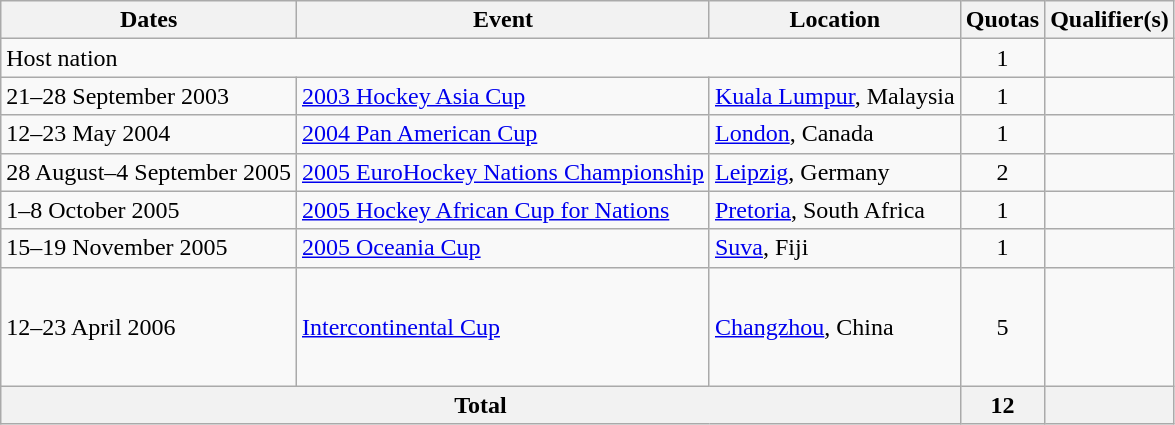<table class=wikitable>
<tr>
<th>Dates</th>
<th>Event</th>
<th>Location</th>
<th>Quotas</th>
<th>Qualifier(s)</th>
</tr>
<tr>
<td colspan=3>Host nation</td>
<td align=center>1</td>
<td></td>
</tr>
<tr>
<td>21–28 September 2003</td>
<td><a href='#'>2003 Hockey Asia Cup</a></td>
<td><a href='#'>Kuala Lumpur</a>, Malaysia</td>
<td align=center>1</td>
<td></td>
</tr>
<tr>
<td>12–23 May 2004</td>
<td><a href='#'>2004 Pan American Cup</a></td>
<td><a href='#'>London</a>, Canada</td>
<td align=center>1</td>
<td></td>
</tr>
<tr>
<td>28 August–4 September 2005</td>
<td><a href='#'>2005 EuroHockey Nations Championship</a></td>
<td><a href='#'>Leipzig</a>, Germany</td>
<td align=center>2</td>
<td><br></td>
</tr>
<tr>
<td>1–8 October 2005</td>
<td><a href='#'>2005 Hockey African Cup for Nations</a></td>
<td><a href='#'>Pretoria</a>, South Africa</td>
<td align=center>1</td>
<td></td>
</tr>
<tr>
<td>15–19 November 2005</td>
<td><a href='#'>2005 Oceania Cup</a></td>
<td><a href='#'>Suva</a>, Fiji</td>
<td align=center>1</td>
<td></td>
</tr>
<tr>
<td>12–23 April 2006</td>
<td><a href='#'>Intercontinental Cup</a></td>
<td><a href='#'>Changzhou</a>, China</td>
<td align=center>5</td>
<td><br><br><br><br></td>
</tr>
<tr>
<th colspan=3>Total</th>
<th>12</th>
<th></th>
</tr>
</table>
